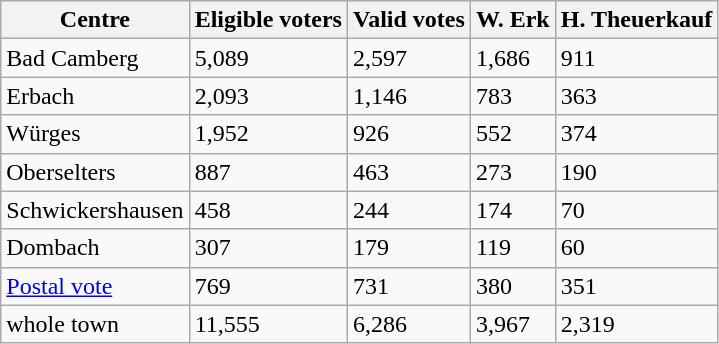<table class="wikitable">
<tr>
<th>Centre</th>
<th>Eligible voters</th>
<th>Valid votes</th>
<th>W. Erk</th>
<th>H. Theuerkauf</th>
</tr>
<tr>
<td>Bad Camberg</td>
<td>5,089</td>
<td>2,597</td>
<td>1,686</td>
<td>911</td>
</tr>
<tr>
<td>Erbach</td>
<td>2,093</td>
<td>1,146</td>
<td>783</td>
<td>363</td>
</tr>
<tr>
<td>Würges</td>
<td>1,952</td>
<td>926</td>
<td>552</td>
<td>374</td>
</tr>
<tr>
<td>Oberselters</td>
<td>887</td>
<td>463</td>
<td>273</td>
<td>190</td>
</tr>
<tr>
<td>Schwickershausen</td>
<td>458</td>
<td>244</td>
<td>174</td>
<td>70</td>
</tr>
<tr>
<td>Dombach</td>
<td>307</td>
<td>179</td>
<td>119</td>
<td>60</td>
</tr>
<tr>
<td><a href='#'>Postal vote</a></td>
<td>769</td>
<td>731</td>
<td>380</td>
<td>351</td>
</tr>
<tr>
<td>whole town</td>
<td>11,555</td>
<td>6,286</td>
<td>3,967</td>
<td>2,319</td>
</tr>
</table>
